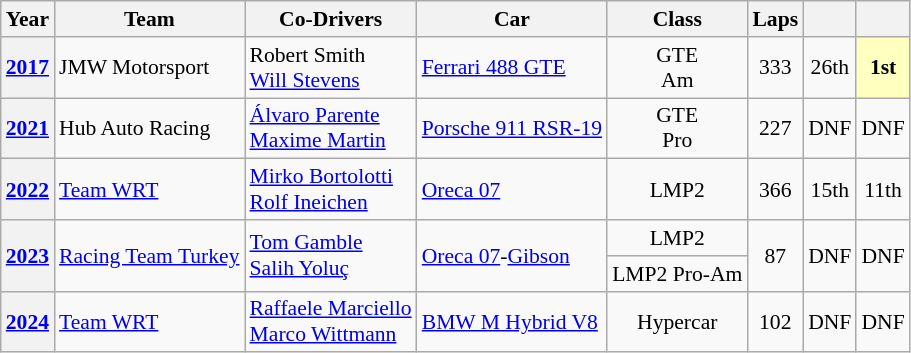<table class="wikitable" style="text-align:center; font-size:90%">
<tr>
<th>Year</th>
<th>Team</th>
<th>Co-Drivers</th>
<th>Car</th>
<th>Class</th>
<th>Laps</th>
<th></th>
<th></th>
</tr>
<tr>
<th><a href='#'>2017</a></th>
<td align="left"nowrap> JMW Motorsport</td>
<td align="left"nowrap> Robert Smith<br> <a href='#'>Will Stevens</a></td>
<td align="left"nowrap><a href='#'>Ferrari 488 GTE</a></td>
<td>GTE<br>Am</td>
<td>333</td>
<td>26th</td>
<td style="background:#FFFFBF;"><strong>1st</strong></td>
</tr>
<tr>
<th><a href='#'>2021</a></th>
<td align="left"nowrap> Hub Auto Racing</td>
<td align="left"nowrap> <a href='#'>Álvaro Parente</a><br> <a href='#'>Maxime Martin</a></td>
<td align="left"nowrap><a href='#'>Porsche 911 RSR-19</a></td>
<td>GTE<br>Pro</td>
<td>227</td>
<td>DNF</td>
<td>DNF</td>
</tr>
<tr>
<th><a href='#'>2022</a></th>
<td align="left"> <a href='#'>Team WRT</a></td>
<td align="left"> <a href='#'>Mirko Bortolotti</a><br> <a href='#'>Rolf Ineichen</a></td>
<td align="left"><a href='#'>Oreca 07</a></td>
<td>LMP2</td>
<td>366</td>
<td>15th</td>
<td>11th</td>
</tr>
<tr>
<th rowspan="2"><a href='#'>2023</a></th>
<td align="left" rowspan="2"> <a href='#'>Racing Team Turkey</a></td>
<td align="left" rowspan="2"> <a href='#'>Tom Gamble</a><br> <a href='#'>Salih Yoluç</a></td>
<td align="left" rowspan="2"><a href='#'>Oreca 07</a>-<a href='#'>Gibson</a></td>
<td>LMP2</td>
<td rowspan="2">87</td>
<td rowspan="2">DNF</td>
<td rowspan="2">DNF</td>
</tr>
<tr>
<td>LMP2 Pro-Am</td>
</tr>
<tr>
<th><a href='#'>2024</a></th>
<td align="left"> <a href='#'>Team WRT</a></td>
<td align="left"> <a href='#'>Raffaele Marciello</a><br> <a href='#'>Marco Wittmann</a></td>
<td align="left"><a href='#'>BMW M Hybrid V8</a></td>
<td>Hypercar</td>
<td>102</td>
<td>DNF</td>
<td>DNF</td>
</tr>
</table>
